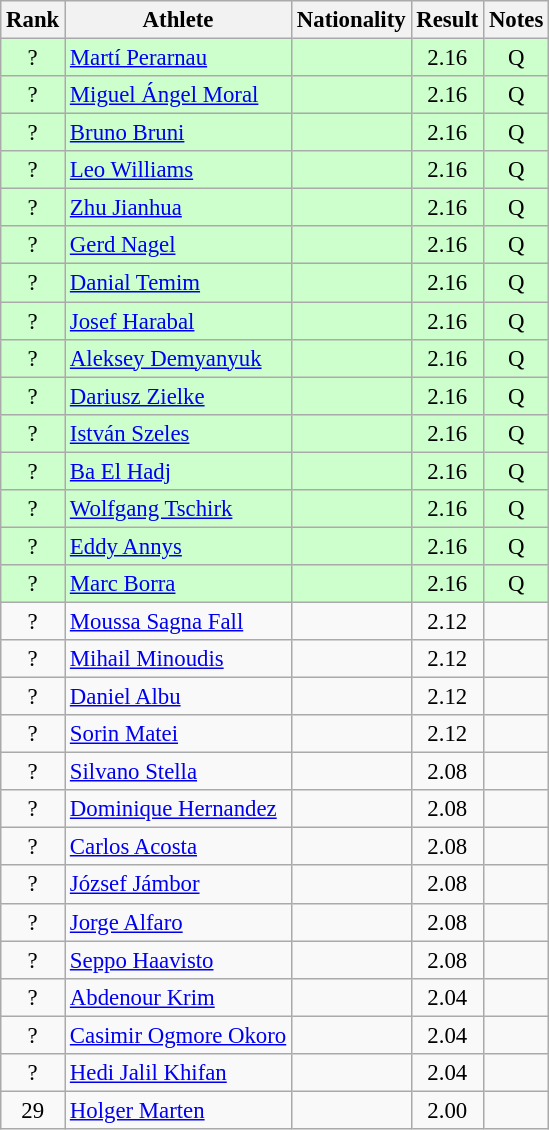<table class="wikitable sortable" style="text-align:center;font-size:95%">
<tr>
<th>Rank</th>
<th>Athlete</th>
<th>Nationality</th>
<th>Result</th>
<th>Notes</th>
</tr>
<tr bgcolor=ccffcc>
<td>?</td>
<td align="left"><a href='#'>Martí Perarnau</a></td>
<td align=left></td>
<td>2.16</td>
<td>Q</td>
</tr>
<tr bgcolor=ccffcc>
<td>?</td>
<td align="left"><a href='#'>Miguel Ángel Moral</a></td>
<td align=left></td>
<td>2.16</td>
<td>Q</td>
</tr>
<tr bgcolor=ccffcc>
<td>?</td>
<td align="left"><a href='#'>Bruno Bruni</a></td>
<td align=left></td>
<td>2.16</td>
<td>Q</td>
</tr>
<tr bgcolor=ccffcc>
<td>?</td>
<td align="left"><a href='#'>Leo Williams</a></td>
<td align=left></td>
<td>2.16</td>
<td>Q</td>
</tr>
<tr bgcolor=ccffcc>
<td>?</td>
<td align="left"><a href='#'>Zhu Jianhua</a></td>
<td align=left></td>
<td>2.16</td>
<td>Q</td>
</tr>
<tr bgcolor=ccffcc>
<td>?</td>
<td align="left"><a href='#'>Gerd Nagel</a></td>
<td align=left></td>
<td>2.16</td>
<td>Q</td>
</tr>
<tr bgcolor=ccffcc>
<td>?</td>
<td align="left"><a href='#'>Danial Temim</a></td>
<td align=left></td>
<td>2.16</td>
<td>Q</td>
</tr>
<tr bgcolor=ccffcc>
<td>?</td>
<td align="left"><a href='#'>Josef Harabal</a></td>
<td align=left></td>
<td>2.16</td>
<td>Q</td>
</tr>
<tr bgcolor=ccffcc>
<td>?</td>
<td align="left"><a href='#'>Aleksey Demyanyuk</a></td>
<td align=left></td>
<td>2.16</td>
<td>Q</td>
</tr>
<tr bgcolor=ccffcc>
<td>?</td>
<td align="left"><a href='#'>Dariusz Zielke</a></td>
<td align=left></td>
<td>2.16</td>
<td>Q</td>
</tr>
<tr bgcolor=ccffcc>
<td>?</td>
<td align="left"><a href='#'>István Szeles</a></td>
<td align=left></td>
<td>2.16</td>
<td>Q</td>
</tr>
<tr bgcolor=ccffcc>
<td>?</td>
<td align="left"><a href='#'>Ba El Hadj</a></td>
<td align=left></td>
<td>2.16</td>
<td>Q</td>
</tr>
<tr bgcolor=ccffcc>
<td>?</td>
<td align="left"><a href='#'>Wolfgang Tschirk</a></td>
<td align=left></td>
<td>2.16</td>
<td>Q</td>
</tr>
<tr bgcolor=ccffcc>
<td>?</td>
<td align="left"><a href='#'>Eddy Annys</a></td>
<td align=left></td>
<td>2.16</td>
<td>Q</td>
</tr>
<tr bgcolor=ccffcc>
<td>?</td>
<td align="left"><a href='#'>Marc Borra</a></td>
<td align=left></td>
<td>2.16</td>
<td>Q</td>
</tr>
<tr>
<td>?</td>
<td align="left"><a href='#'>Moussa Sagna Fall</a></td>
<td align=left></td>
<td>2.12</td>
<td></td>
</tr>
<tr>
<td>?</td>
<td align="left"><a href='#'>Mihail Minoudis</a></td>
<td align=left></td>
<td>2.12</td>
<td></td>
</tr>
<tr>
<td>?</td>
<td align="left"><a href='#'>Daniel Albu</a></td>
<td align=left></td>
<td>2.12</td>
<td></td>
</tr>
<tr>
<td>?</td>
<td align="left"><a href='#'>Sorin Matei</a></td>
<td align=left></td>
<td>2.12</td>
<td></td>
</tr>
<tr>
<td>?</td>
<td align="left"><a href='#'>Silvano Stella</a></td>
<td align=left></td>
<td>2.08</td>
<td></td>
</tr>
<tr>
<td>?</td>
<td align="left"><a href='#'>Dominique Hernandez</a></td>
<td align=left></td>
<td>2.08</td>
<td></td>
</tr>
<tr>
<td>?</td>
<td align="left"><a href='#'>Carlos Acosta</a></td>
<td align=left></td>
<td>2.08</td>
<td></td>
</tr>
<tr>
<td>?</td>
<td align="left"><a href='#'>József Jámbor</a></td>
<td align=left></td>
<td>2.08</td>
<td></td>
</tr>
<tr>
<td>?</td>
<td align="left"><a href='#'>Jorge Alfaro</a></td>
<td align=left></td>
<td>2.08</td>
<td></td>
</tr>
<tr>
<td>?</td>
<td align="left"><a href='#'>Seppo Haavisto</a></td>
<td align=left></td>
<td>2.08</td>
<td></td>
</tr>
<tr>
<td>?</td>
<td align="left"><a href='#'>Abdenour Krim</a></td>
<td align=left></td>
<td>2.04</td>
<td></td>
</tr>
<tr>
<td>?</td>
<td align="left"><a href='#'>Casimir Ogmore Okoro</a></td>
<td align=left></td>
<td>2.04</td>
<td></td>
</tr>
<tr>
<td>?</td>
<td align="left"><a href='#'>Hedi Jalil Khifan</a></td>
<td align=left></td>
<td>2.04</td>
<td></td>
</tr>
<tr>
<td>29</td>
<td align="left"><a href='#'>Holger Marten</a></td>
<td align=left></td>
<td>2.00</td>
<td></td>
</tr>
</table>
